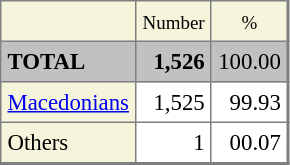<table border=1 cellpadding=4 cellspacing=0 class="toccolours" style="align: left; margin: 0.5em 0 0 0; border-style: solid; border: 1px solid #7f7f7f; border-right-width: 2px; border-bottom-width: 2px; border-collapse: collapse; font-size: 95%;">
<tr>
<td style="background:#F5F5DC;"></td>
<td style="background:#F5F5DC;" align="center"><small>Number</small></td>
<td style="background:#F5F5DC;" align="center"><small>%</small></td>
</tr>
<tr>
<td style="background:#c1c1c1;"><strong>TOTAL</strong></td>
<td style="background:#c1c1c1;" align="right"><strong>1,526</strong></td>
<td style="background:#c1c1c1;" align="right">100.00</td>
</tr>
<tr>
<td style="background:#F5F5DC;"><a href='#'>Macedonians</a></td>
<td align="right">1,525</td>
<td align="right">99.93</td>
</tr>
<tr>
<td style="background:#F5F5DC;">Others</td>
<td align="right">1</td>
<td align="right">00.07</td>
</tr>
</table>
